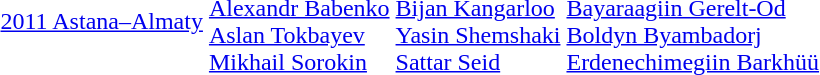<table>
<tr>
<td><a href='#'>2011 Astana–Almaty</a></td>
<td><br><a href='#'>Alexandr Babenko</a><br><a href='#'>Aslan Tokbayev</a><br><a href='#'>Mikhail Sorokin</a></td>
<td><br><a href='#'>Bijan Kangarloo</a><br><a href='#'>Yasin Shemshaki</a><br><a href='#'>Sattar Seid</a></td>
<td><br><a href='#'>Bayaraagiin Gerelt-Od</a><br><a href='#'>Boldyn Byambadorj</a><br><a href='#'>Erdenechimegiin Barkhüü</a></td>
</tr>
</table>
